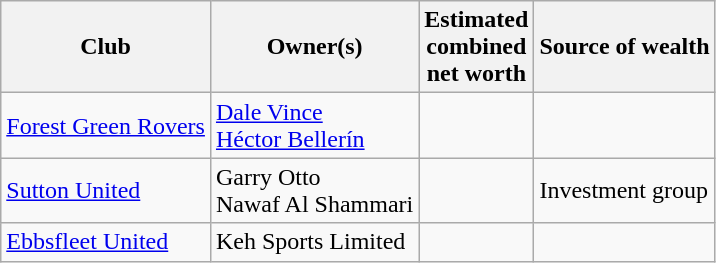<table class="wikitable sortable">
<tr>
<th>Club</th>
<th>Owner(s)</th>
<th>Estimated<br>combined<br>net worth</th>
<th>Source of wealth</th>
</tr>
<tr>
<td><a href='#'>Forest Green Rovers</a></td>
<td> <a href='#'>Dale Vince</a><br> <a href='#'>Héctor Bellerín</a></td>
<td></td>
<td></td>
</tr>
<tr>
<td><a href='#'>Sutton United</a></td>
<td>  Garry Otto<br> Nawaf Al Shammari</td>
<td></td>
<td>Investment group</td>
</tr>
<tr>
<td><a href='#'>Ebbsfleet United</a></td>
<td> Keh Sports Limited</td>
<td></td>
<td></td>
</tr>
</table>
